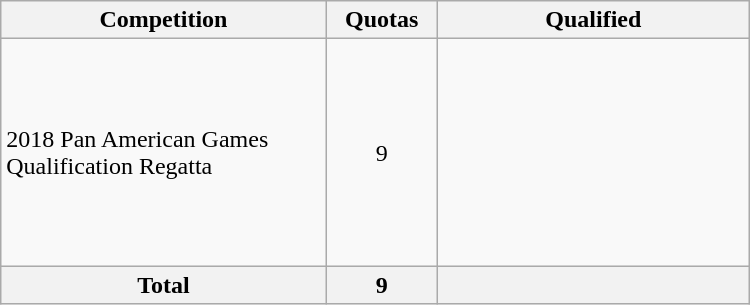<table class = "wikitable" width=500>
<tr>
<th width=300>Competition</th>
<th width=80>Quotas</th>
<th width=300>Qualified</th>
</tr>
<tr>
<td>2018 Pan American Games Qualification Regatta</td>
<td align="center">9</td>
<td> <br> <br><br><br><br><br><br><br></td>
</tr>
<tr>
<th>Total</th>
<th>9</th>
<th></th>
</tr>
</table>
